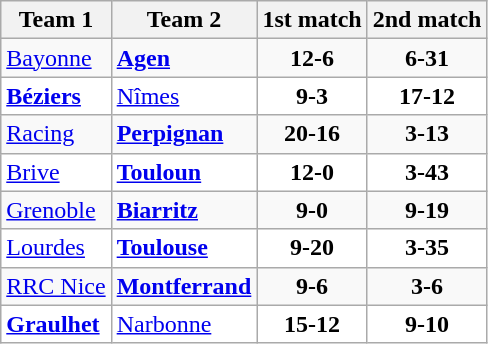<table class="wikitable">
<tr>
<th>Team 1</th>
<th>Team 2</th>
<th>1st match</th>
<th>2nd match</th>
</tr>
<tr>
<td><a href='#'>Bayonne</a></td>
<td><strong><a href='#'>Agen</a></strong></td>
<td align="center"><strong>12-6</strong></td>
<td align="center"><strong>6-31</strong></td>
</tr>
<tr bgcolor="white">
<td><strong><a href='#'>Béziers</a></strong></td>
<td><a href='#'>Nîmes</a></td>
<td align="center"><strong>9-3</strong></td>
<td align="center"><strong>17-12</strong></td>
</tr>
<tr>
<td><a href='#'>Racing</a></td>
<td><strong><a href='#'>Perpignan</a></strong></td>
<td align="center"><strong>20-16</strong></td>
<td align="center"><strong>3-13</strong></td>
</tr>
<tr bgcolor="white">
<td><a href='#'>Brive</a></td>
<td><strong><a href='#'>Touloun</a></strong></td>
<td align="center"><strong>12-0</strong></td>
<td align="center"><strong>3-43</strong></td>
</tr>
<tr>
<td><a href='#'>Grenoble</a></td>
<td><strong><a href='#'>Biarritz</a> </strong></td>
<td align="center"><strong>9-0</strong></td>
<td align="center"><strong>9-19</strong></td>
</tr>
<tr bgcolor="white">
<td><a href='#'>Lourdes</a></td>
<td><strong><a href='#'>Toulouse</a></strong></td>
<td align="center"><strong>9-20</strong></td>
<td align="center"><strong>3-35</strong></td>
</tr>
<tr>
<td><a href='#'>RRC Nice</a></td>
<td><strong><a href='#'>Montferrand</a></strong></td>
<td align="center"><strong>9-6</strong></td>
<td align="center"><strong>3-6</strong></td>
</tr>
<tr bgcolor="white">
<td><strong><a href='#'>Graulhet</a></strong></td>
<td><a href='#'>Narbonne</a></td>
<td align="center"><strong>15-12</strong></td>
<td align="center"><strong>9-10</strong></td>
</tr>
</table>
